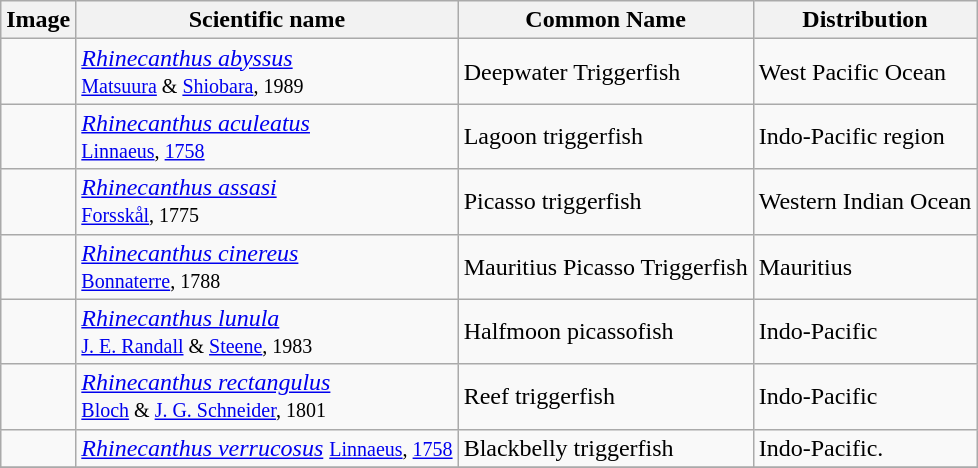<table class="wikitable sortable">
<tr>
<th>Image</th>
<th>Scientific name</th>
<th>Common Name</th>
<th>Distribution</th>
</tr>
<tr>
<td></td>
<td><em><a href='#'>Rhinecanthus abyssus</a></em><br><small><a href='#'>Matsuura</a> & <a href='#'>Shiobara</a>, 1989</small></td>
<td>Deepwater Triggerfish</td>
<td>West Pacific Ocean</td>
</tr>
<tr>
<td></td>
<td><em><a href='#'>Rhinecanthus aculeatus</a></em><br><small><a href='#'>Linnaeus</a>, <a href='#'>1758</a></small></td>
<td>Lagoon triggerfish</td>
<td>Indo-Pacific region</td>
</tr>
<tr>
<td></td>
<td><em><a href='#'>Rhinecanthus assasi</a></em><br><small><a href='#'>Forsskål</a>, 1775</small></td>
<td>Picasso triggerfish</td>
<td>Western Indian Ocean</td>
</tr>
<tr>
<td></td>
<td><em><a href='#'>Rhinecanthus cinereus</a></em><br><small><a href='#'>Bonnaterre</a>, 1788</small></td>
<td>Mauritius Picasso Triggerfish</td>
<td>Mauritius</td>
</tr>
<tr>
<td></td>
<td><em><a href='#'>Rhinecanthus lunula</a></em><br><small><a href='#'>J. E. Randall</a> & <a href='#'>Steene</a>, 1983</small></td>
<td>Halfmoon picassofish</td>
<td>Indo-Pacific</td>
</tr>
<tr>
<td></td>
<td><em><a href='#'>Rhinecanthus rectangulus</a></em><br><small><a href='#'>Bloch</a> & <a href='#'>J. G. Schneider</a>, 1801</small></td>
<td>Reef triggerfish</td>
<td>Indo-Pacific</td>
</tr>
<tr>
<td></td>
<td><em><a href='#'>Rhinecanthus verrucosus</a></em> <small><a href='#'>Linnaeus</a>, <a href='#'>1758</a></small></td>
<td>Blackbelly triggerfish</td>
<td>Indo-Pacific.</td>
</tr>
<tr>
</tr>
</table>
